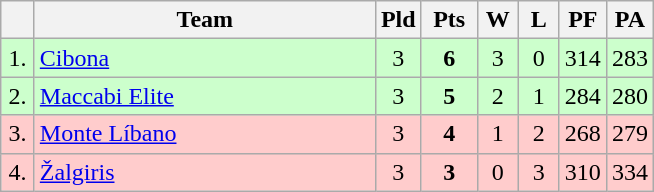<table class=wikitable style="text-align:center">
<tr>
<th width=15></th>
<th width=220>Team</th>
<th width=20>Pld</th>
<th width=30>Pts</th>
<th width=20>W</th>
<th width=20>L</th>
<th width=20>PF</th>
<th width=20>PA</th>
</tr>
<tr style="background: #ccffcc;">
<td>1.</td>
<td align=left> <a href='#'>Cibona</a></td>
<td>3</td>
<td><strong>6</strong></td>
<td>3</td>
<td>0</td>
<td>314</td>
<td>283</td>
</tr>
<tr style="background: #ccffcc;">
<td>2.</td>
<td align=left> <a href='#'>Maccabi Elite</a></td>
<td>3</td>
<td><strong>5</strong></td>
<td>2</td>
<td>1</td>
<td>284</td>
<td>280</td>
</tr>
<tr style="background: #ffcccc;">
<td>3.</td>
<td align=left> <a href='#'>Monte Líbano</a></td>
<td>3</td>
<td><strong>4</strong></td>
<td>1</td>
<td>2</td>
<td>268</td>
<td>279</td>
</tr>
<tr style="background:#ffcccc;">
<td>4.</td>
<td align=left> <a href='#'>Žalgiris</a></td>
<td>3</td>
<td><strong>3</strong></td>
<td>0</td>
<td>3</td>
<td>310</td>
<td>334</td>
</tr>
</table>
